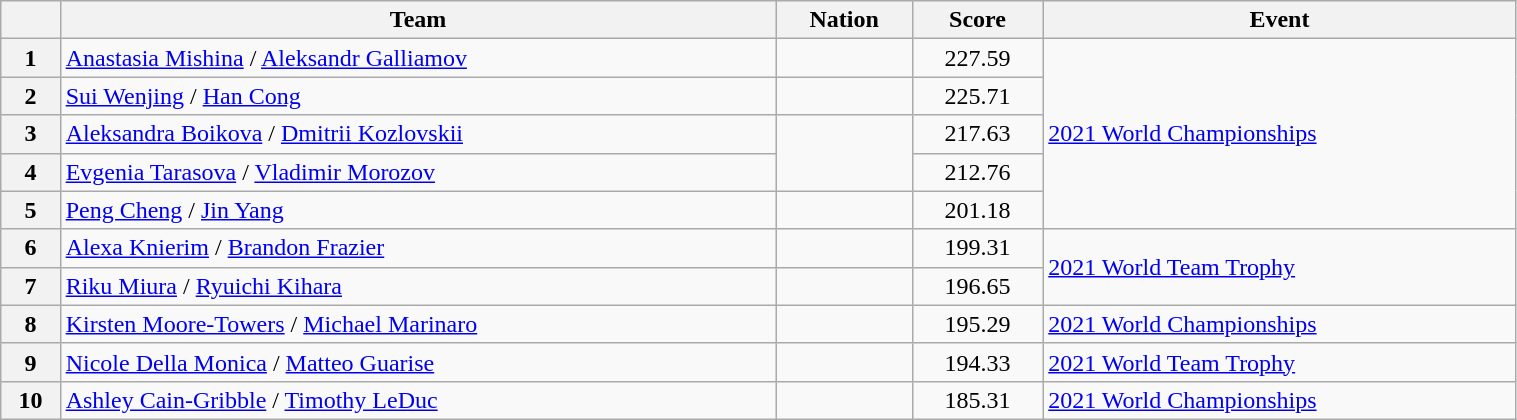<table class="wikitable sortable" style="text-align:left; width:80%">
<tr>
<th scope="col"></th>
<th scope="col">Team</th>
<th scope="col">Nation</th>
<th scope="col">Score</th>
<th scope="col">Event</th>
</tr>
<tr>
<th scope="row">1</th>
<td><a href='#'>Anastasia Mishina</a> / <a href='#'>Aleksandr Galliamov</a></td>
<td></td>
<td style="text-align:center;">227.59</td>
<td rowspan="5"><a href='#'>2021 World Championships</a></td>
</tr>
<tr>
<th scope="row">2</th>
<td><a href='#'>Sui Wenjing</a> / <a href='#'>Han Cong</a></td>
<td></td>
<td style="text-align:center;">225.71</td>
</tr>
<tr>
<th scope="row">3</th>
<td><a href='#'>Aleksandra Boikova</a> / <a href='#'>Dmitrii Kozlovskii</a></td>
<td rowspan="2"></td>
<td style="text-align:center;">217.63</td>
</tr>
<tr>
<th scope="row">4</th>
<td><a href='#'>Evgenia Tarasova</a> / <a href='#'>Vladimir Morozov</a></td>
<td style="text-align:center;">212.76</td>
</tr>
<tr>
<th scope="row">5</th>
<td><a href='#'>Peng Cheng</a> / <a href='#'>Jin Yang</a></td>
<td></td>
<td style="text-align:center;">201.18</td>
</tr>
<tr>
<th scope="row">6</th>
<td><a href='#'>Alexa Knierim</a> / <a href='#'>Brandon Frazier</a></td>
<td></td>
<td style="text-align:center;">199.31</td>
<td rowspan="2"><a href='#'>2021 World Team Trophy</a></td>
</tr>
<tr>
<th scope="row">7</th>
<td><a href='#'>Riku Miura</a> / <a href='#'>Ryuichi Kihara</a></td>
<td></td>
<td style="text-align:center;">196.65</td>
</tr>
<tr>
<th scope="row">8</th>
<td><a href='#'>Kirsten Moore-Towers</a> / <a href='#'>Michael Marinaro</a></td>
<td></td>
<td style="text-align:center;">195.29</td>
<td><a href='#'>2021 World Championships</a></td>
</tr>
<tr>
<th scope="row">9</th>
<td><a href='#'>Nicole Della Monica</a> / <a href='#'>Matteo Guarise</a></td>
<td></td>
<td style="text-align:center;">194.33</td>
<td><a href='#'>2021 World Team Trophy</a></td>
</tr>
<tr>
<th scope="row">10</th>
<td><a href='#'>Ashley Cain-Gribble</a> / <a href='#'>Timothy LeDuc</a></td>
<td></td>
<td style="text-align:center;">185.31</td>
<td><a href='#'>2021 World Championships</a></td>
</tr>
</table>
